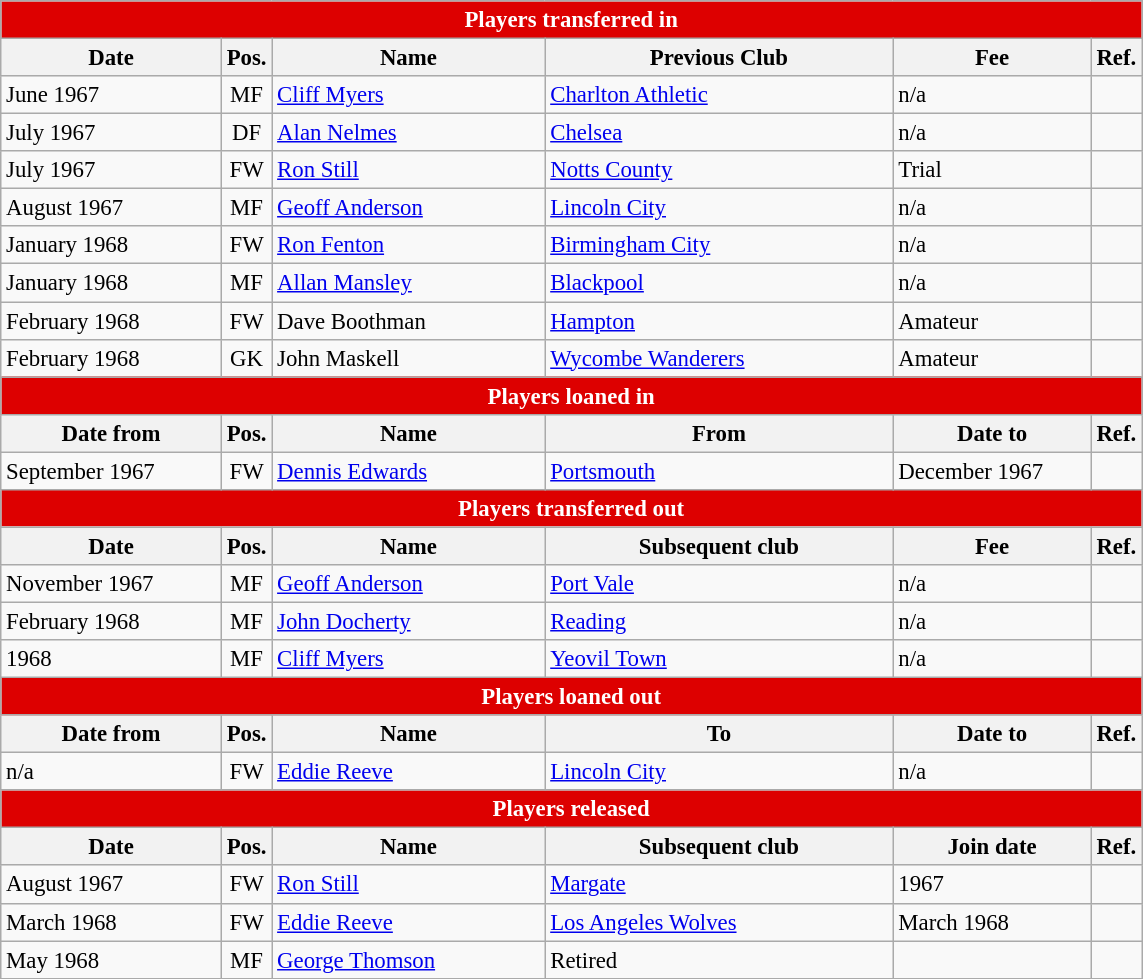<table style="font-size:95%;" class="wikitable">
<tr>
<th style="background:#d00; color:white; text-align:center;" colspan="6">Players transferred in</th>
</tr>
<tr>
<th style="width:140px;">Date</th>
<th style="width:25px;">Pos.</th>
<th style="width:175px;">Name</th>
<th style="width:225px;">Previous Club</th>
<th style="width:125px;">Fee</th>
<th style="width:25px;">Ref.</th>
</tr>
<tr>
<td>June 1967</td>
<td style="text-align:center;">MF</td>
<td> <a href='#'>Cliff Myers</a></td>
<td> <a href='#'>Charlton Athletic</a></td>
<td>n/a</td>
<td></td>
</tr>
<tr>
<td>July 1967</td>
<td style="text-align:center;">DF</td>
<td> <a href='#'>Alan Nelmes</a></td>
<td> <a href='#'>Chelsea</a></td>
<td>n/a</td>
<td></td>
</tr>
<tr>
<td>July 1967</td>
<td style="text-align:center;">FW</td>
<td> <a href='#'>Ron Still</a></td>
<td> <a href='#'>Notts County</a></td>
<td>Trial</td>
<td></td>
</tr>
<tr>
<td>August 1967</td>
<td style="text-align:center;">MF</td>
<td> <a href='#'>Geoff Anderson</a></td>
<td> <a href='#'>Lincoln City</a></td>
<td>n/a</td>
<td></td>
</tr>
<tr>
<td>January 1968</td>
<td style="text-align:center;">FW</td>
<td> <a href='#'>Ron Fenton</a></td>
<td> <a href='#'>Birmingham City</a></td>
<td>n/a</td>
<td></td>
</tr>
<tr>
<td>January 1968</td>
<td style="text-align:center;">MF</td>
<td> <a href='#'>Allan Mansley</a></td>
<td> <a href='#'>Blackpool</a></td>
<td>n/a</td>
<td></td>
</tr>
<tr>
<td>February 1968</td>
<td style="text-align:center;">FW</td>
<td> Dave Boothman</td>
<td> <a href='#'>Hampton</a></td>
<td>Amateur</td>
<td></td>
</tr>
<tr>
<td>February 1968</td>
<td style="text-align:center;">GK</td>
<td> John Maskell</td>
<td> <a href='#'>Wycombe Wanderers</a></td>
<td>Amateur</td>
<td></td>
</tr>
<tr>
<th style="background:#d00; color:white; text-align:center;" colspan="6">Players loaned in</th>
</tr>
<tr>
<th>Date from</th>
<th>Pos.</th>
<th>Name</th>
<th>From</th>
<th>Date to</th>
<th>Ref.</th>
</tr>
<tr>
<td>September 1967</td>
<td style="text-align:center;">FW</td>
<td> <a href='#'>Dennis Edwards</a></td>
<td> <a href='#'>Portsmouth</a></td>
<td>December 1967</td>
<td></td>
</tr>
<tr>
<th style="background:#d00; color:white; text-align:center;" colspan="6">Players transferred out</th>
</tr>
<tr>
<th>Date</th>
<th>Pos.</th>
<th>Name</th>
<th>Subsequent club</th>
<th>Fee</th>
<th>Ref.</th>
</tr>
<tr>
<td>November 1967</td>
<td style="text-align:center;">MF</td>
<td> <a href='#'>Geoff Anderson</a></td>
<td> <a href='#'>Port Vale</a></td>
<td>n/a</td>
<td></td>
</tr>
<tr>
<td>February 1968</td>
<td style="text-align:center;">MF</td>
<td> <a href='#'>John Docherty</a></td>
<td> <a href='#'>Reading</a></td>
<td>n/a</td>
<td></td>
</tr>
<tr>
<td>1968</td>
<td style="text-align:center;">MF</td>
<td> <a href='#'>Cliff Myers</a></td>
<td> <a href='#'>Yeovil Town</a></td>
<td>n/a</td>
<td></td>
</tr>
<tr>
<th style="background:#d00; color:white; text-align:center;" colspan="6">Players loaned out</th>
</tr>
<tr>
<th>Date from</th>
<th>Pos.</th>
<th>Name</th>
<th>To</th>
<th>Date to</th>
<th>Ref.</th>
</tr>
<tr>
<td>n/a</td>
<td style="text-align:center;">FW</td>
<td> <a href='#'>Eddie Reeve</a></td>
<td> <a href='#'>Lincoln City</a></td>
<td>n/a</td>
<td></td>
</tr>
<tr>
<th style="background:#d00; color:white; text-align:center;" colspan="6">Players released</th>
</tr>
<tr>
<th>Date</th>
<th>Pos.</th>
<th>Name</th>
<th>Subsequent club</th>
<th>Join date</th>
<th>Ref.</th>
</tr>
<tr>
<td>August 1967</td>
<td style="text-align:center;">FW</td>
<td> <a href='#'>Ron Still</a></td>
<td> <a href='#'>Margate</a></td>
<td>1967</td>
<td></td>
</tr>
<tr>
<td>March 1968</td>
<td style="text-align:center;">FW</td>
<td> <a href='#'>Eddie Reeve</a></td>
<td> <a href='#'>Los Angeles Wolves</a></td>
<td>March 1968</td>
<td></td>
</tr>
<tr>
<td>May 1968</td>
<td style="text-align:center;">MF</td>
<td> <a href='#'>George Thomson</a></td>
<td>Retired</td>
<td></td>
<td></td>
</tr>
</table>
